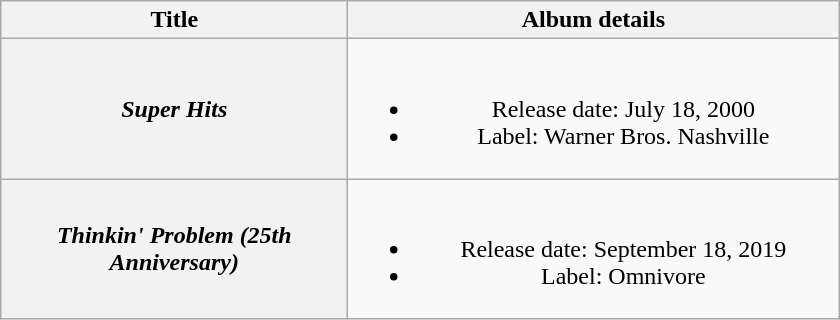<table class="wikitable plainrowheaders" style="text-align:center;">
<tr>
<th style="width:14em;">Title</th>
<th style="width:20em;">Album details</th>
</tr>
<tr>
<th scope="row"><em>Super Hits</em></th>
<td><br><ul><li>Release date: July 18, 2000</li><li>Label: Warner Bros. Nashville</li></ul></td>
</tr>
<tr>
<th scope="row"><em>Thinkin' Problem (25th Anniversary)</em></th>
<td><br><ul><li>Release date: September 18, 2019</li><li>Label: Omnivore</li></ul></td>
</tr>
</table>
